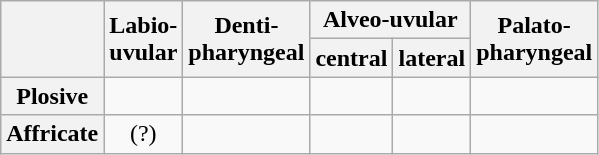<table class=wikitable style=text-align:center>
<tr>
<th colspan=2 rowspan=2></th>
<th rowspan=2>Labio-<br>uvular</th>
<th rowspan=2>Denti-<br>pharyngeal</th>
<th colspan=2>Alveo-uvular</th>
<th rowspan=2>Palato-<br>pharyngeal</th>
</tr>
<tr class=small>
<th>central</th>
<th>lateral</th>
</tr>
<tr>
<th colspan=2>Plosive</th>
<td></td>
<td></td>
<td></td>
<td></td>
<td></td>
</tr>
<tr>
<th colspan=2>Affricate</th>
<td>(?)</td>
<td></td>
<td></td>
<td></td>
<td></td>
</tr>
</table>
